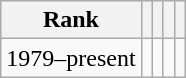<table class="wikitable" style="text-align:center;">
<tr>
<th>Rank</th>
<th></th>
<th></th>
<th></th>
<th></th>
</tr>
<tr>
<td>1979–present</td>
<td></td>
<td></td>
<td></td>
<td></td>
</tr>
</table>
